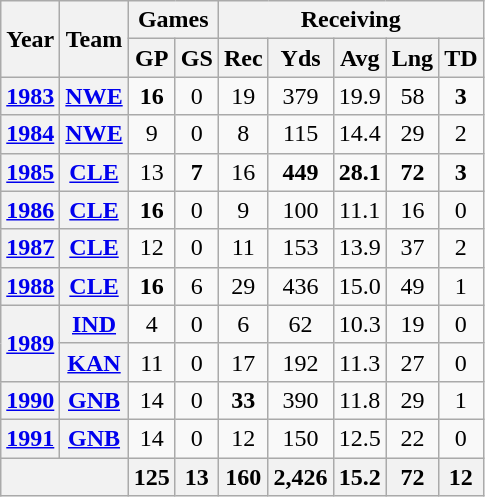<table class="wikitable" style="text-align:center">
<tr>
<th rowspan="2">Year</th>
<th rowspan="2">Team</th>
<th colspan="2">Games</th>
<th colspan="5">Receiving</th>
</tr>
<tr>
<th>GP</th>
<th>GS</th>
<th>Rec</th>
<th>Yds</th>
<th>Avg</th>
<th>Lng</th>
<th>TD</th>
</tr>
<tr>
<th><a href='#'>1983</a></th>
<th><a href='#'>NWE</a></th>
<td><strong>16</strong></td>
<td>0</td>
<td>19</td>
<td>379</td>
<td>19.9</td>
<td>58</td>
<td><strong>3</strong></td>
</tr>
<tr>
<th><a href='#'>1984</a></th>
<th><a href='#'>NWE</a></th>
<td>9</td>
<td>0</td>
<td>8</td>
<td>115</td>
<td>14.4</td>
<td>29</td>
<td>2</td>
</tr>
<tr>
<th><a href='#'>1985</a></th>
<th><a href='#'>CLE</a></th>
<td>13</td>
<td><strong>7</strong></td>
<td>16</td>
<td><strong>449</strong></td>
<td><strong>28.1</strong></td>
<td><strong>72</strong></td>
<td><strong>3</strong></td>
</tr>
<tr>
<th><a href='#'>1986</a></th>
<th><a href='#'>CLE</a></th>
<td><strong>16</strong></td>
<td>0</td>
<td>9</td>
<td>100</td>
<td>11.1</td>
<td>16</td>
<td>0</td>
</tr>
<tr>
<th><a href='#'>1987</a></th>
<th><a href='#'>CLE</a></th>
<td>12</td>
<td>0</td>
<td>11</td>
<td>153</td>
<td>13.9</td>
<td>37</td>
<td>2</td>
</tr>
<tr>
<th><a href='#'>1988</a></th>
<th><a href='#'>CLE</a></th>
<td><strong>16</strong></td>
<td>6</td>
<td>29</td>
<td>436</td>
<td>15.0</td>
<td>49</td>
<td>1</td>
</tr>
<tr>
<th rowspan="2"><a href='#'>1989</a></th>
<th><a href='#'>IND</a></th>
<td>4</td>
<td>0</td>
<td>6</td>
<td>62</td>
<td>10.3</td>
<td>19</td>
<td>0</td>
</tr>
<tr>
<th><a href='#'>KAN</a></th>
<td>11</td>
<td>0</td>
<td>17</td>
<td>192</td>
<td>11.3</td>
<td>27</td>
<td>0</td>
</tr>
<tr>
<th><a href='#'>1990</a></th>
<th><a href='#'>GNB</a></th>
<td>14</td>
<td>0</td>
<td><strong>33</strong></td>
<td>390</td>
<td>11.8</td>
<td>29</td>
<td>1</td>
</tr>
<tr>
<th><a href='#'>1991</a></th>
<th><a href='#'>GNB</a></th>
<td>14</td>
<td>0</td>
<td>12</td>
<td>150</td>
<td>12.5</td>
<td>22</td>
<td>0</td>
</tr>
<tr>
<th colspan="2"></th>
<th>125</th>
<th>13</th>
<th>160</th>
<th>2,426</th>
<th>15.2</th>
<th>72</th>
<th>12</th>
</tr>
</table>
